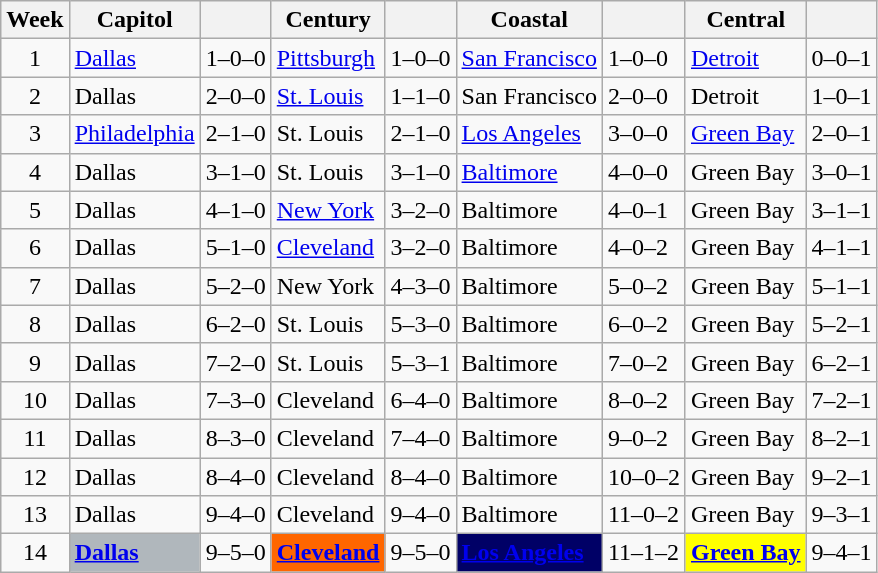<table class="wikitable">
<tr>
<th>Week</th>
<th>Capitol</th>
<th></th>
<th>Century</th>
<th></th>
<th>Coastal</th>
<th></th>
<th>Central</th>
<th></th>
</tr>
<tr>
<td align=center>1</td>
<td><a href='#'>Dallas</a></td>
<td>1–0–0</td>
<td><a href='#'>Pittsburgh</a></td>
<td>1–0–0</td>
<td><a href='#'>San Francisco</a></td>
<td>1–0–0</td>
<td><a href='#'>Detroit</a></td>
<td>0–0–1</td>
</tr>
<tr>
<td align=center>2</td>
<td>Dallas</td>
<td>2–0–0</td>
<td><a href='#'>St. Louis</a></td>
<td>1–1–0</td>
<td>San Francisco</td>
<td>2–0–0</td>
<td>Detroit</td>
<td>1–0–1</td>
</tr>
<tr>
<td align=center>3</td>
<td><a href='#'>Philadelphia</a></td>
<td>2–1–0</td>
<td>St. Louis</td>
<td>2–1–0</td>
<td><a href='#'>Los Angeles</a></td>
<td>3–0–0</td>
<td><a href='#'>Green Bay</a></td>
<td>2–0–1</td>
</tr>
<tr>
<td align=center>4</td>
<td>Dallas</td>
<td>3–1–0</td>
<td>St. Louis</td>
<td>3–1–0</td>
<td><a href='#'>Baltimore</a></td>
<td>4–0–0</td>
<td>Green Bay</td>
<td>3–0–1</td>
</tr>
<tr>
<td align=center>5</td>
<td>Dallas</td>
<td>4–1–0</td>
<td><a href='#'>New York</a></td>
<td>3–2–0</td>
<td>Baltimore</td>
<td>4–0–1</td>
<td>Green Bay</td>
<td>3–1–1</td>
</tr>
<tr>
<td align=center>6</td>
<td>Dallas</td>
<td>5–1–0</td>
<td><a href='#'>Cleveland</a></td>
<td>3–2–0</td>
<td>Baltimore</td>
<td>4–0–2</td>
<td>Green Bay</td>
<td>4–1–1</td>
</tr>
<tr>
<td align=center>7</td>
<td>Dallas</td>
<td>5–2–0</td>
<td>New York</td>
<td>4–3–0</td>
<td>Baltimore</td>
<td>5–0–2</td>
<td>Green Bay</td>
<td>5–1–1</td>
</tr>
<tr>
<td align=center>8</td>
<td>Dallas</td>
<td>6–2–0</td>
<td>St. Louis</td>
<td>5–3–0</td>
<td>Baltimore</td>
<td>6–0–2</td>
<td>Green Bay</td>
<td>5–2–1</td>
</tr>
<tr>
<td align=center>9</td>
<td>Dallas</td>
<td>7–2–0</td>
<td>St. Louis</td>
<td>5–3–1</td>
<td>Baltimore</td>
<td>7–0–2</td>
<td>Green Bay</td>
<td>6–2–1</td>
</tr>
<tr>
<td align=center>10</td>
<td>Dallas</td>
<td>7–3–0</td>
<td>Cleveland</td>
<td>6–4–0</td>
<td>Baltimore</td>
<td>8–0–2</td>
<td>Green Bay</td>
<td>7–2–1</td>
</tr>
<tr>
<td align=center>11</td>
<td>Dallas</td>
<td>8–3–0</td>
<td>Cleveland</td>
<td>7–4–0</td>
<td>Baltimore</td>
<td>9–0–2</td>
<td>Green Bay</td>
<td>8–2–1</td>
</tr>
<tr>
<td align=center>12</td>
<td>Dallas</td>
<td>8–4–0</td>
<td>Cleveland</td>
<td>8–4–0</td>
<td>Baltimore</td>
<td>10–0–2</td>
<td>Green Bay</td>
<td>9–2–1</td>
</tr>
<tr>
<td align=center>13</td>
<td>Dallas</td>
<td>9–4–0</td>
<td>Cleveland</td>
<td>9–4–0</td>
<td>Baltimore</td>
<td>11–0–2</td>
<td>Green Bay</td>
<td>9–3–1</td>
</tr>
<tr>
<td align=center>14</td>
<td bgcolor="#B0B7BC"><strong><a href='#'>Dallas</a></strong></td>
<td>9–5–0</td>
<td bgcolor="#FF6600"><strong><a href='#'><span>Cleveland</span></a></strong></td>
<td>9–5–0</td>
<td bgcolor="#000066"><strong><a href='#'><span>Los Angeles</span></a></strong></td>
<td>11–1–2</td>
<td bgcolor="#FFFF00"><strong><a href='#'><span>Green Bay</span></a></strong></td>
<td>9–4–1</td>
</tr>
</table>
